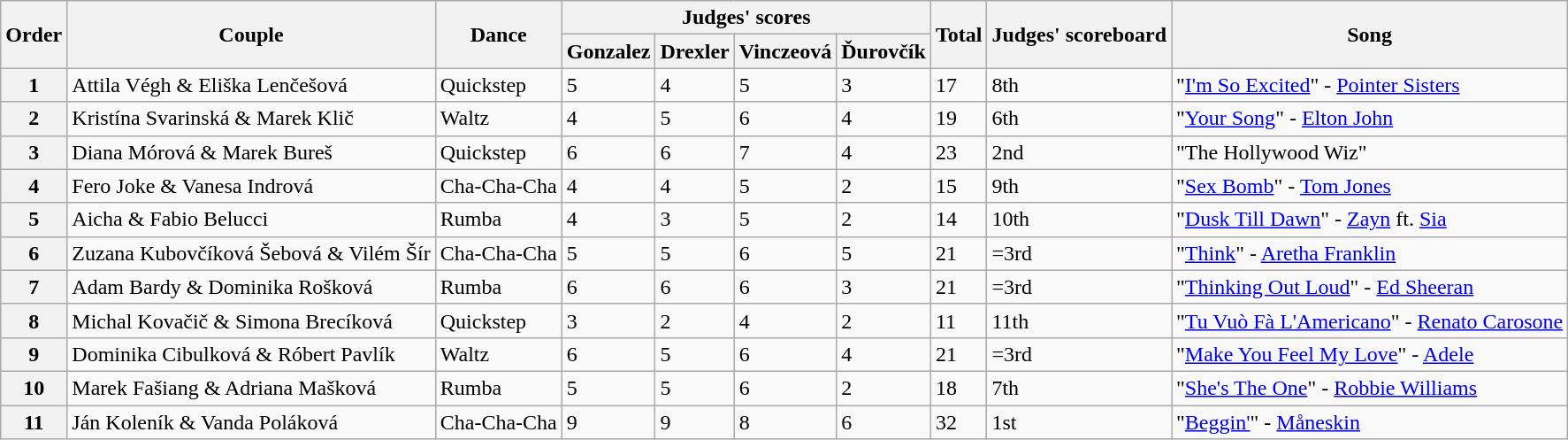<table class="wikitable">
<tr>
<th rowspan="2">Order</th>
<th rowspan="2">Couple</th>
<th rowspan="2">Dance</th>
<th colspan="4">Judges' scores</th>
<th rowspan="2">Total</th>
<th rowspan="2">Judges' scoreboard</th>
<th rowspan="2">Song</th>
</tr>
<tr>
<th>Gonzalez</th>
<th>Drexler</th>
<th>Vinczeová</th>
<th>Ďurovčík</th>
</tr>
<tr>
<th>1</th>
<td>Attila Végh & Eliška Lenčešová</td>
<td>Quickstep</td>
<td>5</td>
<td>4</td>
<td>5</td>
<td>3</td>
<td>17</td>
<td>8th</td>
<td>"<a href='#'>I'm So Excited</a>" - <a href='#'>Pointer Sisters</a></td>
</tr>
<tr>
<th>2</th>
<td>Kristína Svarinská & Marek Klič</td>
<td>Waltz</td>
<td>4</td>
<td>5</td>
<td>6</td>
<td>4</td>
<td>19</td>
<td>6th</td>
<td>"<a href='#'>Your Song</a>" - <a href='#'>Elton John</a></td>
</tr>
<tr>
<th>3</th>
<td>Diana Mórová & Marek Bureš</td>
<td>Quickstep</td>
<td>6</td>
<td>6</td>
<td>7</td>
<td>4</td>
<td>23</td>
<td>2nd</td>
<td>"The Hollywood Wiz"</td>
</tr>
<tr>
<th>4</th>
<td>Fero Joke & Vanesa Indrová</td>
<td>Cha-Cha-Cha</td>
<td>4</td>
<td>4</td>
<td>5</td>
<td>2</td>
<td>15</td>
<td>9th</td>
<td>"<a href='#'>Sex Bomb</a>" - <a href='#'>Tom Jones</a></td>
</tr>
<tr>
<th>5</th>
<td>Aicha & Fabio Belucci</td>
<td>Rumba</td>
<td>4</td>
<td>3</td>
<td>5</td>
<td>2</td>
<td>14</td>
<td>10th</td>
<td>"<a href='#'>Dusk Till Dawn</a>" - <a href='#'>Zayn</a> ft. <a href='#'>Sia</a></td>
</tr>
<tr>
<th>6</th>
<td>Zuzana Kubovčíková Šebová & Vilém Šír</td>
<td>Cha-Cha-Cha</td>
<td>5</td>
<td>5</td>
<td>6</td>
<td>5</td>
<td>21</td>
<td>=3rd</td>
<td>"<a href='#'>Think</a>" - <a href='#'>Aretha Franklin</a></td>
</tr>
<tr>
<th>7</th>
<td>Adam Bardy & Dominika Rošková</td>
<td>Rumba</td>
<td>6</td>
<td>6</td>
<td>6</td>
<td>3</td>
<td>21</td>
<td>=3rd</td>
<td>"<a href='#'>Thinking Out Loud</a>" - <a href='#'>Ed Sheeran</a></td>
</tr>
<tr>
<th>8</th>
<td>Michal Kovačič & Simona Brecíková</td>
<td>Quickstep</td>
<td>3</td>
<td>2</td>
<td>4</td>
<td>2</td>
<td>11</td>
<td>11th</td>
<td>"<a href='#'>Tu Vuò Fà L'Americano</a>" - <a href='#'>Renato Carosone</a></td>
</tr>
<tr>
<th>9</th>
<td>Dominika Cibulková & Róbert Pavlík</td>
<td>Waltz</td>
<td>6</td>
<td>5</td>
<td>6</td>
<td>4</td>
<td>21</td>
<td>=3rd</td>
<td>"<a href='#'>Make You Feel My Love</a>" - <a href='#'>Adele</a></td>
</tr>
<tr>
<th>10</th>
<td>Marek Fašiang & Adriana Mašková</td>
<td>Rumba</td>
<td>5</td>
<td>5</td>
<td>6</td>
<td>2</td>
<td>18</td>
<td>7th</td>
<td>"<a href='#'>She's The One</a>" - <a href='#'>Robbie Williams</a></td>
</tr>
<tr>
<th>11</th>
<td>Ján Koleník & Vanda Poláková</td>
<td>Cha-Cha-Cha</td>
<td>9</td>
<td>9</td>
<td>8</td>
<td>6</td>
<td>32</td>
<td>1st</td>
<td>"<a href='#'>Beggin'</a>" - <a href='#'>Måneskin</a></td>
</tr>
</table>
